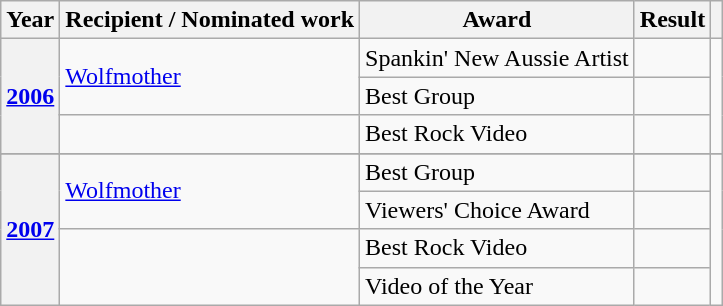<table class="wikitable sortable plainrowheaders">
<tr>
<th scope="col">Year</th>
<th scope="col">Recipient / Nominated work</th>
<th scope="col">Award</th>
<th scope="col">Result</th>
<th scope="col" class="unsortable"></th>
</tr>
<tr>
<th scope="row" rowspan="3"><a href='#'>2006</a></th>
<td rowspan="2"><a href='#'>Wolfmother</a></td>
<td>Spankin' New Aussie Artist</td>
<td></td>
<td align="centre" rowspan="3"></td>
</tr>
<tr>
<td>Best Group</td>
<td></td>
</tr>
<tr>
<td></td>
<td>Best Rock Video</td>
<td></td>
</tr>
<tr>
</tr>
<tr>
<th scope="row" rowspan="4"><a href='#'>2007</a></th>
<td rowspan="2"><a href='#'>Wolfmother</a></td>
<td>Best Group</td>
<td></td>
<td align="centre" rowspan="4"></td>
</tr>
<tr>
<td>Viewers' Choice Award</td>
<td></td>
</tr>
<tr>
<td rowspan="2"></td>
<td>Best Rock Video</td>
<td></td>
</tr>
<tr>
<td>Video of the Year</td>
<td></td>
</tr>
</table>
